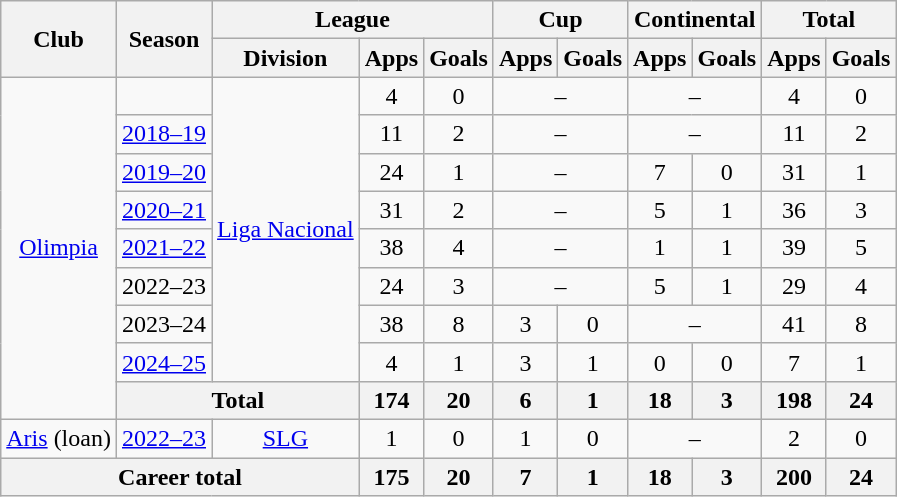<table class="wikitable" style="text-align: center">
<tr>
<th rowspan="2">Club</th>
<th rowspan="2">Season</th>
<th colspan="3">League</th>
<th colspan="2">Cup</th>
<th colspan="2">Continental</th>
<th colspan="2">Total</th>
</tr>
<tr>
<th>Division</th>
<th>Apps</th>
<th>Goals</th>
<th>Apps</th>
<th>Goals</th>
<th>Apps</th>
<th>Goals</th>
<th>Apps</th>
<th>Goals</th>
</tr>
<tr>
<td rowspan="9"><a href='#'>Olimpia</a></td>
<td></td>
<td rowspan="8"><a href='#'>Liga Nacional</a></td>
<td>4</td>
<td>0</td>
<td colspan="2">–</td>
<td colspan="2">–</td>
<td>4</td>
<td>0</td>
</tr>
<tr>
<td><a href='#'>2018–19</a></td>
<td>11</td>
<td>2</td>
<td colspan="2">–</td>
<td colspan="2">–</td>
<td>11</td>
<td>2</td>
</tr>
<tr>
<td><a href='#'>2019–20</a></td>
<td>24</td>
<td>1</td>
<td colspan="2">–</td>
<td>7</td>
<td>0</td>
<td>31</td>
<td>1</td>
</tr>
<tr>
<td><a href='#'>2020–21</a></td>
<td>31</td>
<td>2</td>
<td colspan="2">–</td>
<td>5</td>
<td>1</td>
<td>36</td>
<td>3</td>
</tr>
<tr>
<td><a href='#'>2021–22</a></td>
<td>38</td>
<td>4</td>
<td colspan="2">–</td>
<td>1</td>
<td>1</td>
<td>39</td>
<td>5</td>
</tr>
<tr>
<td>2022–23</td>
<td>24</td>
<td>3</td>
<td colspan="2">–</td>
<td>5</td>
<td>1</td>
<td>29</td>
<td>4</td>
</tr>
<tr>
<td>2023–24</td>
<td>38</td>
<td>8</td>
<td>3</td>
<td>0</td>
<td colspan="2">–</td>
<td>41</td>
<td>8</td>
</tr>
<tr>
<td><a href='#'>2024–25</a></td>
<td>4</td>
<td>1</td>
<td>3</td>
<td>1</td>
<td>0</td>
<td>0</td>
<td>7</td>
<td>1</td>
</tr>
<tr>
<th colspan=2>Total</th>
<th>174</th>
<th>20</th>
<th>6</th>
<th>1</th>
<th>18</th>
<th>3</th>
<th>198</th>
<th>24</th>
</tr>
<tr>
<td><a href='#'>Aris</a> (loan)</td>
<td><a href='#'>2022–23</a></td>
<td><a href='#'>SLG</a></td>
<td>1</td>
<td>0</td>
<td>1</td>
<td>0</td>
<td colspan="2">–</td>
<td>2</td>
<td>0</td>
</tr>
<tr>
<th colspan=3>Career total</th>
<th>175</th>
<th>20</th>
<th>7</th>
<th>1</th>
<th>18</th>
<th>3</th>
<th>200</th>
<th>24</th>
</tr>
</table>
